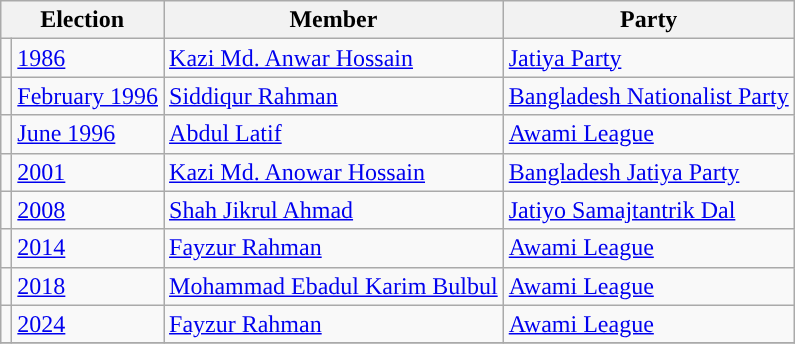<table class="wikitable">
<tr>
<th colspan="2">Election</th>
<th>Member</th>
<th>Party</th>
</tr>
<tr>
<td style="background-color:"></td>
<td><a href='#'>1986</a></td>
<td><a href='#'>Kazi Md. Anwar Hossain</a></td>
<td><a href='#'>Jatiya Party</a></td>
</tr>
<tr>
<td style="background-color:"></td>
<td><a href='#'>February 1996</a></td>
<td><a href='#'>Siddiqur Rahman</a></td>
<td><a href='#'>Bangladesh Nationalist Party</a></td>
</tr>
<tr>
<td style="background-color:"></td>
<td><a href='#'>June 1996</a></td>
<td><a href='#'>Abdul Latif</a></td>
<td><a href='#'>Awami League</a></td>
</tr>
<tr>
<td style="background-color:"></td>
<td><a href='#'>2001</a></td>
<td><a href='#'>Kazi Md. Anowar Hossain</a></td>
<td><a href='#'>Bangladesh Jatiya Party</a></td>
</tr>
<tr>
<td style="background-color:"></td>
<td><a href='#'>2008</a></td>
<td><a href='#'>Shah Jikrul Ahmad</a></td>
<td><a href='#'>Jatiyo Samajtantrik Dal</a></td>
</tr>
<tr>
<td style="background-color:"></td>
<td><a href='#'>2014</a></td>
<td><a href='#'>Fayzur Rahman</a></td>
<td><a href='#'>Awami League</a></td>
</tr>
<tr>
<td style="background-color:"></td>
<td><a href='#'>2018</a></td>
<td><a href='#'>Mohammad Ebadul Karim Bulbul</a></td>
<td><a href='#'>Awami League</a></td>
</tr>
<tr>
<td style="background-color:"></td>
<td><a href='#'>2024</a></td>
<td><a href='#'>Fayzur Rahman</a></td>
<td><a href='#'>Awami League</a></td>
</tr>
<tr>
</tr>
</table>
